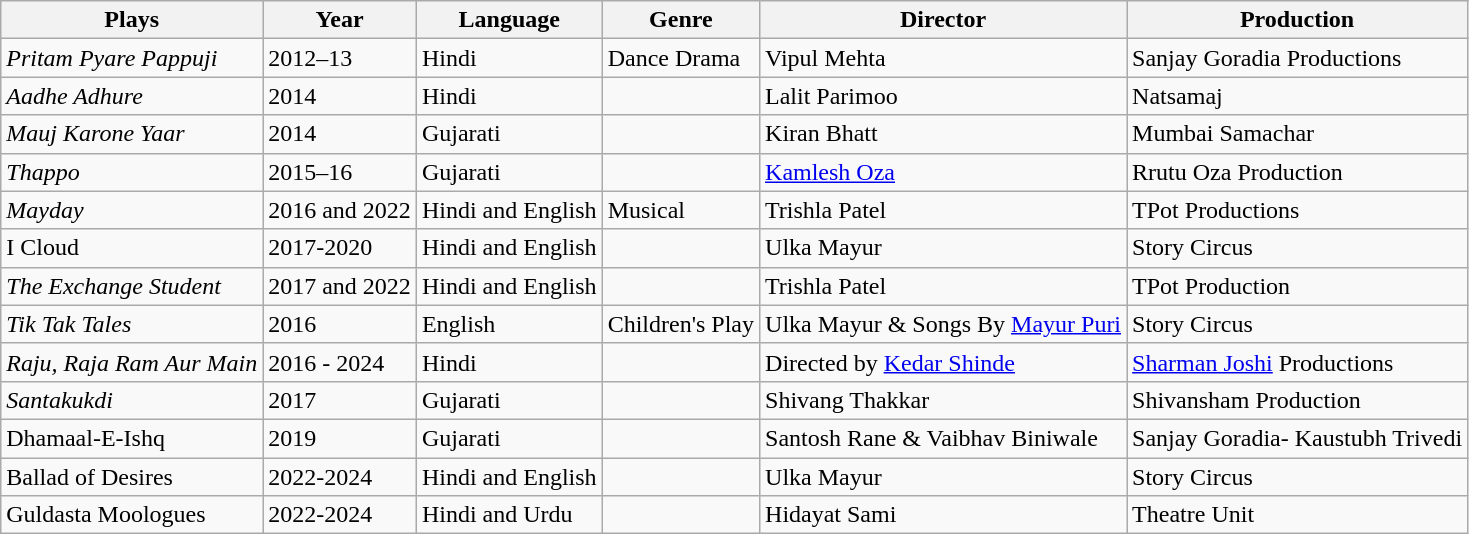<table class="wikitable">
<tr>
<th>Plays</th>
<th>Year</th>
<th>Language</th>
<th>Genre</th>
<th>Director</th>
<th>Production</th>
</tr>
<tr>
<td><em>Pritam Pyare Pappuji</em></td>
<td>2012–13</td>
<td>Hindi</td>
<td>Dance Drama</td>
<td>Vipul Mehta</td>
<td>Sanjay Goradia Productions</td>
</tr>
<tr>
<td><em>Aadhe Adhure</em></td>
<td>2014</td>
<td>Hindi</td>
<td></td>
<td>Lalit Parimoo</td>
<td>Natsamaj</td>
</tr>
<tr>
<td><em>Mauj Karone Yaar</em></td>
<td>2014</td>
<td>Gujarati</td>
<td></td>
<td>Kiran Bhatt</td>
<td>Mumbai Samachar</td>
</tr>
<tr>
<td><em>Thappo</em></td>
<td>2015–16</td>
<td>Gujarati</td>
<td></td>
<td><a href='#'>Kamlesh Oza</a></td>
<td>Rrutu Oza Production</td>
</tr>
<tr>
<td><em>Mayday</em></td>
<td>2016 and 2022</td>
<td>Hindi and English</td>
<td>Musical</td>
<td>Trishla Patel</td>
<td>TPot Productions</td>
</tr>
<tr>
<td>I Cloud</td>
<td>2017-2020</td>
<td>Hindi and English</td>
<td></td>
<td>Ulka Mayur</td>
<td>Story Circus</td>
</tr>
<tr>
<td><em>The Exchange Student</em></td>
<td>2017 and 2022</td>
<td>Hindi and English</td>
<td></td>
<td>Trishla Patel</td>
<td>TPot Production</td>
</tr>
<tr>
<td><em>Tik Tak Tales</em></td>
<td>2016</td>
<td>English</td>
<td>Children's Play</td>
<td>Ulka Mayur & Songs By <a href='#'>Mayur Puri</a></td>
<td>Story Circus</td>
</tr>
<tr>
<td><em>Raju, Raja Ram Aur Main</em></td>
<td>2016 - 2024</td>
<td>Hindi</td>
<td></td>
<td>Directed by <a href='#'>Kedar Shinde</a></td>
<td><a href='#'>Sharman Joshi</a> Productions</td>
</tr>
<tr>
<td><em>Santakukdi</em></td>
<td>2017</td>
<td>Gujarati</td>
<td></td>
<td>Shivang Thakkar</td>
<td>Shivansham Production</td>
</tr>
<tr>
<td>Dhamaal-E-Ishq</td>
<td>2019</td>
<td>Gujarati</td>
<td></td>
<td>Santosh Rane & Vaibhav Biniwale</td>
<td>Sanjay Goradia- Kaustubh Trivedi</td>
</tr>
<tr>
<td>Ballad of Desires</td>
<td>2022-2024</td>
<td>Hindi and English</td>
<td></td>
<td>Ulka Mayur</td>
<td>Story Circus</td>
</tr>
<tr>
<td>Guldasta Moologues</td>
<td>2022-2024</td>
<td>Hindi and Urdu</td>
<td></td>
<td>Hidayat Sami</td>
<td>Theatre Unit</td>
</tr>
</table>
